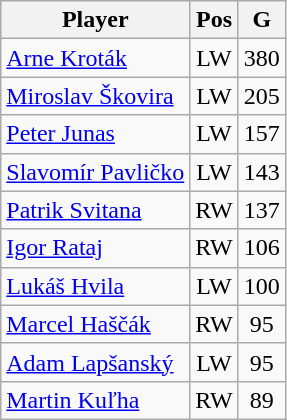<table class="wikitable" style="text-align:center;">
<tr>
<th>Player</th>
<th>Pos</th>
<th>G</th>
</tr>
<tr>
<td style="text-align:left;"><a href='#'>Arne Kroták</a></td>
<td>LW</td>
<td>380</td>
</tr>
<tr>
<td style="text-align:left;"><a href='#'>Miroslav Škovira</a></td>
<td>LW</td>
<td>205</td>
</tr>
<tr>
<td style="text-align:left;"><a href='#'>Peter Junas</a></td>
<td>LW</td>
<td>157</td>
</tr>
<tr>
<td style="text-align:left;"><a href='#'>Slavomír Pavličko</a></td>
<td>LW</td>
<td>143</td>
</tr>
<tr style="background;">
<td style="text-align:left;"><a href='#'>Patrik Svitana</a></td>
<td>RW</td>
<td>137</td>
</tr>
<tr>
<td style="text-align:left;"><a href='#'>Igor Rataj</a></td>
<td>RW</td>
<td>106</td>
</tr>
<tr>
<td style="text-align:left;"><a href='#'>Lukáš Hvila</a></td>
<td>LW</td>
<td>100</td>
</tr>
<tr>
<td style="text-align:left;"><a href='#'>Marcel Haščák</a></td>
<td>RW</td>
<td>95</td>
</tr>
<tr>
<td style="text-align:left;"><a href='#'>Adam Lapšanský</a></td>
<td>LW</td>
<td>95</td>
</tr>
<tr>
<td style="text-align:left;"><a href='#'>Martin Kuľha</a></td>
<td>RW</td>
<td>89</td>
</tr>
</table>
